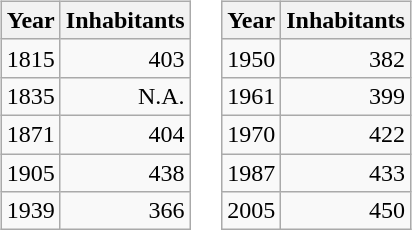<table border="0">
<tr>
<td valign="top"><br><table class="wikitable">
<tr>
<th>Year</th>
<th>Inhabitants</th>
</tr>
<tr>
<td>1815</td>
<td align="right">403</td>
</tr>
<tr>
<td>1835</td>
<td align="right">N.A.</td>
</tr>
<tr>
<td>1871</td>
<td align="right">404</td>
</tr>
<tr>
<td>1905</td>
<td align="right">438</td>
</tr>
<tr>
<td>1939</td>
<td align="right">366</td>
</tr>
</table>
</td>
<td valign="top"><br><table class="wikitable">
<tr>
<th>Year</th>
<th>Inhabitants</th>
</tr>
<tr>
<td>1950</td>
<td align="right">382</td>
</tr>
<tr>
<td>1961</td>
<td align="right">399</td>
</tr>
<tr>
<td>1970</td>
<td align="right">422</td>
</tr>
<tr>
<td>1987</td>
<td align="right">433</td>
</tr>
<tr>
<td>2005</td>
<td align="right">450</td>
</tr>
</table>
</td>
</tr>
</table>
